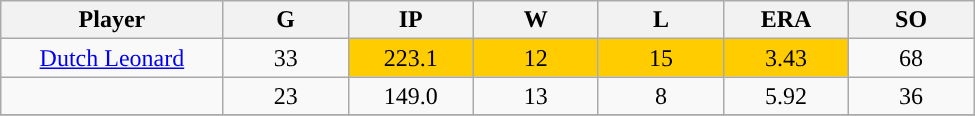<table class="wikitable sortable">
<tr>
<th bgcolor="#DDDDFF" width="16%">Player</th>
<th bgcolor="#DDDDFF" width="9%">G</th>
<th bgcolor="#DDDDFF" width="9%">IP</th>
<th bgcolor="#DDDDFF" width="9%">W</th>
<th bgcolor="#DDDDFF" width="9%">L</th>
<th bgcolor="#DDDDFF" width="9%">ERA</th>
<th bgcolor="#DDDDFF" width="9%">SO</th>
</tr>
<tr align="center">
<td><a href='#'>Dutch Leonard</a></td>
<td>33</td>
<td style="background:#fc0;">223.1</td>
<td style="background:#fc0;">12</td>
<td style="background:#fc0;">15</td>
<td style="background:#fc0;">3.43</td>
<td>68</td>
</tr>
<tr align="center">
<td></td>
<td>23</td>
<td>149.0</td>
<td>13</td>
<td>8</td>
<td>5.92</td>
<td>36</td>
</tr>
<tr align="center">
</tr>
</table>
